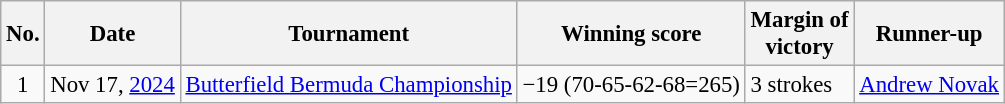<table class="wikitable" style="font-size:95%;">
<tr>
<th>No.</th>
<th>Date</th>
<th>Tournament</th>
<th>Winning score</th>
<th>Margin of<br>victory</th>
<th>Runner-up</th>
</tr>
<tr>
<td align=center>1</td>
<td align=right>Nov 17, <a href='#'>2024</a></td>
<td><a href='#'>Butterfield Bermuda Championship</a></td>
<td>−19 (70-65-62-68=265)</td>
<td>3 strokes</td>
<td> <a href='#'>Andrew Novak</a></td>
</tr>
</table>
